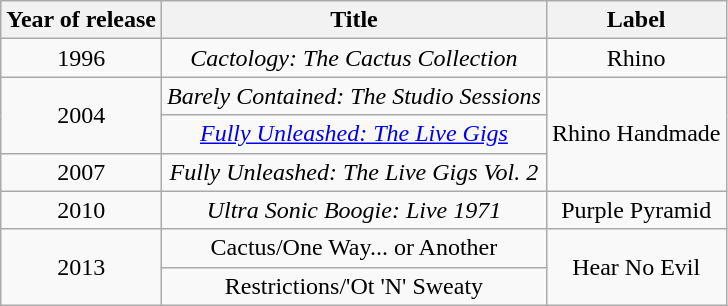<table class="wikitable">
<tr>
<th>Year of release</th>
<th>Title</th>
<th>Label</th>
</tr>
<tr>
<td align="center">1996</td>
<td align="center"><em>Cactology: The Cactus Collection</em></td>
<td align="center">Rhino</td>
</tr>
<tr>
<td align="center" rowspan="2">2004</td>
<td align="center"><em>Barely Contained: The Studio Sessions</em></td>
<td align="center" rowspan="3">Rhino Handmade</td>
</tr>
<tr>
<td align="center"><em><a href='#'>Fully Unleashed: The Live Gigs</a></em></td>
</tr>
<tr>
<td align="center">2007</td>
<td align="center"><em>Fully Unleashed: The Live Gigs Vol. 2</em></td>
</tr>
<tr>
<td align="center">2010</td>
<td align="center"><em>Ultra Sonic Boogie: Live 1971</em></td>
<td align="center">Purple Pyramid</td>
</tr>
<tr>
<td align="center" rowspan="2">2013</td>
<td align="center">Cactus/One Way... or Another</td>
<td align="center" rowspan="2">Hear No Evil</td>
</tr>
<tr>
<td align="center">Restrictions/'Ot 'N' Sweaty</td>
</tr>
</table>
